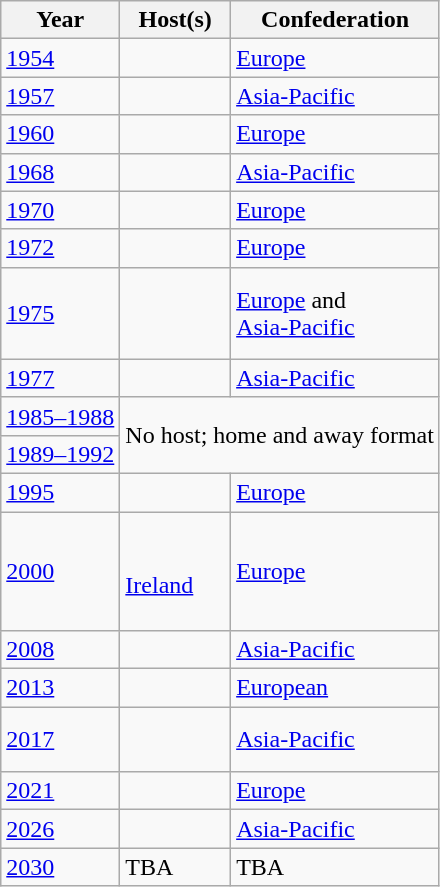<table class="wikitable sortable">
<tr>
<th>Year</th>
<th>Host(s)</th>
<th>Confederation</th>
</tr>
<tr>
<td><a href='#'>1954</a></td>
<td></td>
<td><a href='#'>Europe</a></td>
</tr>
<tr>
<td><a href='#'>1957</a></td>
<td></td>
<td><a href='#'>Asia-Pacific</a></td>
</tr>
<tr>
<td><a href='#'>1960</a></td>
<td></td>
<td><a href='#'>Europe</a></td>
</tr>
<tr>
<td><a href='#'>1968</a></td>
<td><br></td>
<td><a href='#'>Asia-Pacific</a></td>
</tr>
<tr>
<td><a href='#'>1970</a></td>
<td></td>
<td><a href='#'>Europe</a></td>
</tr>
<tr>
<td><a href='#'>1972</a></td>
<td></td>
<td><a href='#'>Europe</a></td>
</tr>
<tr>
<td><a href='#'>1975</a></td>
<td><br><br><br></td>
<td><a href='#'>Europe</a> and<br><a href='#'>Asia-Pacific</a></td>
</tr>
<tr>
<td><a href='#'>1977</a></td>
<td><br></td>
<td><a href='#'>Asia-Pacific</a></td>
</tr>
<tr>
<td><a href='#'>1985–1988</a></td>
<td rowspan=2 colspan=2>No host; home and away format</td>
</tr>
<tr>
<td><a href='#'>1989–1992</a></td>
</tr>
<tr>
<td><a href='#'>1995</a></td>
<td><br></td>
<td><a href='#'>Europe</a></td>
</tr>
<tr>
<td><a href='#'>2000</a></td>
<td><br><br> <a href='#'>Ireland</a><br><br></td>
<td><a href='#'>Europe</a></td>
</tr>
<tr>
<td><a href='#'>2008</a></td>
<td></td>
<td><a href='#'>Asia-Pacific</a></td>
</tr>
<tr>
<td><a href='#'>2013</a></td>
<td><br></td>
<td><a href='#'>European</a></td>
</tr>
<tr>
<td><a href='#'>2017</a></td>
<td><br><br></td>
<td><a href='#'>Asia-Pacific</a></td>
</tr>
<tr>
<td><a href='#'>2021</a></td>
<td></td>
<td><a href='#'>Europe</a></td>
</tr>
<tr>
<td><a href='#'>2026</a></td>
<td><br></td>
<td><a href='#'>Asia-Pacific</a></td>
</tr>
<tr>
<td><a href='#'>2030</a></td>
<td>TBA</td>
<td>TBA</td>
</tr>
</table>
